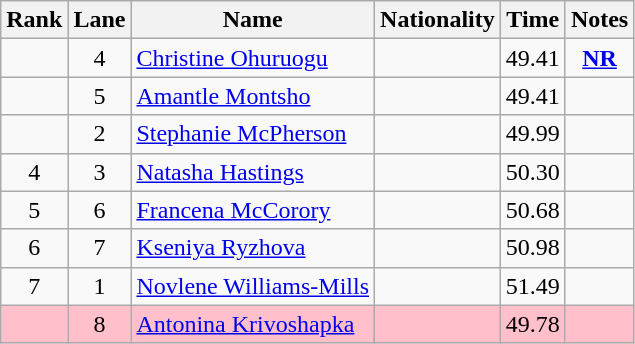<table class="wikitable sortable" style="text-align:center">
<tr>
<th>Rank</th>
<th>Lane</th>
<th>Name</th>
<th>Nationality</th>
<th>Time</th>
<th>Notes</th>
</tr>
<tr>
<td></td>
<td>4</td>
<td align=left><a href='#'>Christine Ohuruogu</a></td>
<td align=left></td>
<td>49.41</td>
<td><strong><a href='#'>NR</a></strong></td>
</tr>
<tr>
<td></td>
<td>5</td>
<td align=left><a href='#'>Amantle Montsho</a></td>
<td align=left></td>
<td>49.41</td>
<td></td>
</tr>
<tr>
<td></td>
<td>2</td>
<td align=left><a href='#'>Stephanie McPherson</a></td>
<td align=left></td>
<td>49.99</td>
<td></td>
</tr>
<tr>
<td>4</td>
<td>3</td>
<td align=left><a href='#'>Natasha Hastings</a></td>
<td align=left></td>
<td>50.30</td>
<td></td>
</tr>
<tr>
<td>5</td>
<td>6</td>
<td align=left><a href='#'>Francena McCorory</a></td>
<td align=left></td>
<td>50.68</td>
<td></td>
</tr>
<tr>
<td>6</td>
<td>7</td>
<td align=left><a href='#'>Kseniya Ryzhova</a></td>
<td align=left></td>
<td>50.98</td>
<td></td>
</tr>
<tr>
<td>7</td>
<td>1</td>
<td align=left><a href='#'>Novlene Williams-Mills</a></td>
<td align=left></td>
<td>51.49</td>
<td></td>
</tr>
<tr bgcolor=pink>
<td></td>
<td>8</td>
<td align=left><a href='#'>Antonina Krivoshapka</a></td>
<td align=left></td>
<td>49.78</td>
<td></td>
</tr>
</table>
